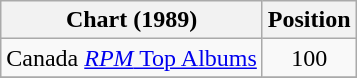<table Class = "wikitable">
<tr>
<th>Chart (1989)</th>
<th>Position</th>
</tr>
<tr>
<td>Canada <a href='#'><em>RPM</em> Top Albums</a></td>
<td align = "center">100</td>
</tr>
<tr>
</tr>
</table>
